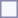<table style="border:1px solid #8888aa; background-color:#f7f8ff; padding:5px; font-size:95%; margin: 0px 12px 12px 0px;">
</table>
